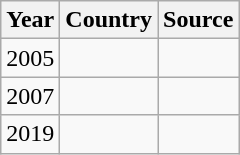<table class="wikitable">
<tr>
<th>Year</th>
<th>Country</th>
<th>Source</th>
</tr>
<tr>
<td>2005</td>
<td></td>
<td></td>
</tr>
<tr>
<td>2007</td>
<td></td>
<td></td>
</tr>
<tr>
<td>2019</td>
<td></td>
<td></td>
</tr>
</table>
